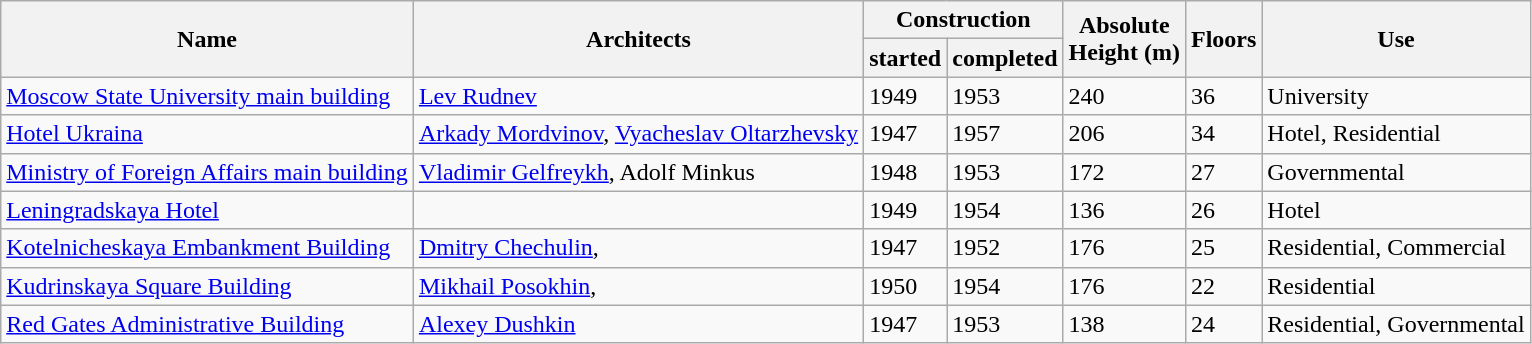<table class="wikitable sortable">
<tr>
<th rowspan="2">Name</th>
<th rowspan="2">Architects</th>
<th colspan="2">Construction</th>
<th rowspan="2">Absolute<br>Height (m)</th>
<th rowspan="2">Floors</th>
<th rowspan="2">Use</th>
</tr>
<tr>
<th>started</th>
<th>completed</th>
</tr>
<tr>
<td><a href='#'>Moscow State University main building</a></td>
<td><a href='#'>Lev Rudnev</a></td>
<td>1949</td>
<td>1953</td>
<td>240</td>
<td>36</td>
<td>University</td>
</tr>
<tr>
<td><a href='#'>Hotel Ukraina</a></td>
<td><a href='#'>Arkady Mordvinov</a>, <a href='#'>Vyacheslav Oltarzhevsky</a></td>
<td>1947</td>
<td>1957</td>
<td>206</td>
<td>34</td>
<td>Hotel, Residential</td>
</tr>
<tr>
<td><a href='#'>Ministry of Foreign Affairs main building</a></td>
<td><a href='#'>Vladimir Gelfreykh</a>, Adolf Minkus</td>
<td>1948</td>
<td>1953</td>
<td>172</td>
<td>27</td>
<td>Governmental</td>
</tr>
<tr>
<td><a href='#'>Leningradskaya Hotel</a></td>
<td></td>
<td>1949</td>
<td>1954</td>
<td>136</td>
<td>26</td>
<td>Hotel</td>
</tr>
<tr>
<td><a href='#'>Kotelnicheskaya Embankment Building</a></td>
<td><a href='#'>Dmitry Chechulin</a>, </td>
<td>1947</td>
<td>1952</td>
<td>176</td>
<td>25</td>
<td>Residential, Commercial</td>
</tr>
<tr>
<td><a href='#'>Kudrinskaya Square Building</a></td>
<td><a href='#'>Mikhail Posokhin</a>, </td>
<td>1950</td>
<td>1954</td>
<td>176</td>
<td>22</td>
<td>Residential</td>
</tr>
<tr>
<td><a href='#'>Red Gates Administrative Building</a></td>
<td><a href='#'>Alexey Dushkin</a></td>
<td>1947</td>
<td>1953</td>
<td>138</td>
<td>24</td>
<td>Residential, Governmental</td>
</tr>
</table>
